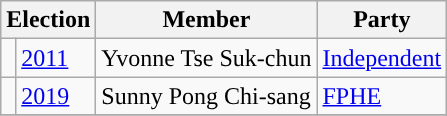<table class="wikitable">
<tr>
<th colspan="2">Election</th>
<th>Member</th>
<th>Party</th>
</tr>
<tr>
<td style="background-color:"></td>
<td><a href='#'>2011</a></td>
<td>Yvonne Tse Suk-chun</td>
<td><a href='#'>Independent</a></td>
</tr>
<tr>
<td style="background-color:"></td>
<td><a href='#'>2019</a></td>
<td>Sunny Pong Chi-sang</td>
<td><a href='#'>FPHE</a></td>
</tr>
<tr>
</tr>
</table>
